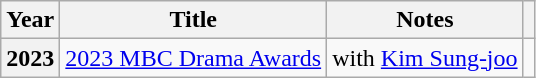<table class="wikitable plainrowheaders sortable">
<tr>
<th scope="col">Year</th>
<th scope="col">Title</th>
<th scope="col">Notes</th>
<th scope="col" class="unsortable"></th>
</tr>
<tr>
<th scope="row">2023</th>
<td><a href='#'>2023 MBC Drama Awards</a></td>
<td>with  <a href='#'>Kim Sung-joo</a></td>
<td style="text-align:center"></td>
</tr>
</table>
